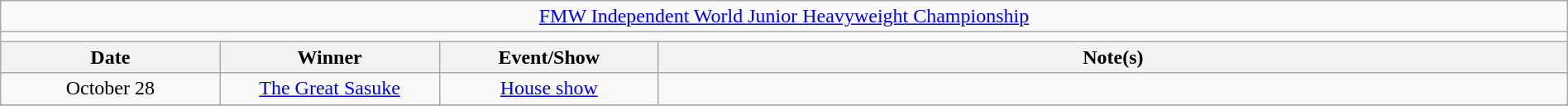<table class="wikitable" style="text-align:center; width:100%;">
<tr>
<td colspan="5"><a href='#'>FMW Independent World Junior Heavyweight Championship</a></td>
</tr>
<tr>
<td colspan="5"><strong></strong></td>
</tr>
<tr>
<th width="14%">Date</th>
<th width="14%">Winner</th>
<th width="14%">Event/Show</th>
<th width="58%">Note(s)</th>
</tr>
<tr>
<td>October 28</td>
<td><a href='#'>The Great Sasuke</a></td>
<td><a href='#'>House show</a></td>
<td align="left"></td>
</tr>
<tr>
</tr>
</table>
